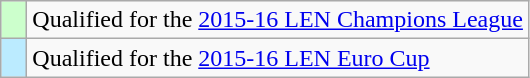<table class="wikitable" style="text-align: left;">
<tr>
<td width=10px bgcolor=#ccffcc></td>
<td>Qualified for the <a href='#'>2015-16 LEN Champions League</a></td>
</tr>
<tr>
<td width=10px bgcolor=#bbebff></td>
<td>Qualified for the <a href='#'>2015-16 LEN Euro Cup</a></td>
</tr>
</table>
